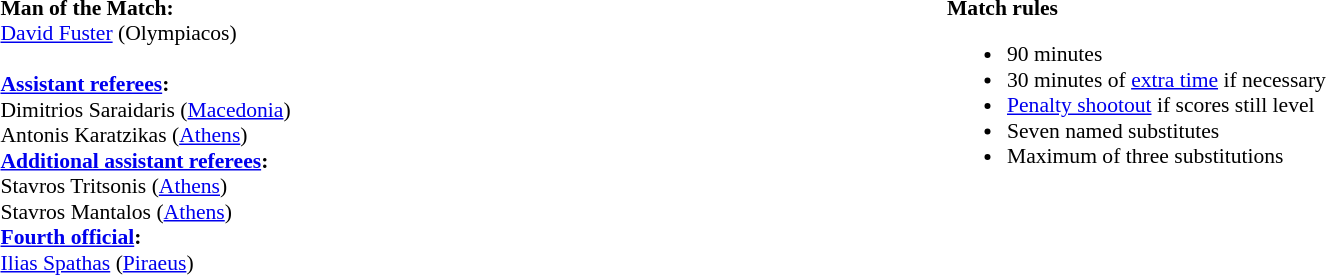<table width=100% style="font-size: 90%">
<tr>
<td width=50% valign=top><br><strong>Man of the Match:</strong>
<br> <a href='#'>David Fuster</a> (Olympiacos)<br><br><strong><a href='#'>Assistant referees</a>:</strong>
<br>Dimitrios Saraidaris (<a href='#'>Macedonia</a>)
<br>Antonis Karatzikas (<a href='#'>Athens</a>)
<br><strong><a href='#'>Additional assistant referees</a>:</strong>
<br>Stavros Tritsonis (<a href='#'>Athens</a>)
<br>Stavros Mantalos (<a href='#'>Athens</a>)
<br><strong><a href='#'>Fourth official</a>:</strong>
<br><a href='#'>Ilias Spathas</a> (<a href='#'>Piraeus</a>)</td>
<td width=50% valign=top><br><strong>Match rules</strong><ul><li>90 minutes</li><li>30 minutes of <a href='#'>extra time</a> if necessary</li><li><a href='#'>Penalty shootout</a> if scores still level</li><li>Seven named substitutes</li><li>Maximum of three substitutions</li></ul></td>
</tr>
</table>
